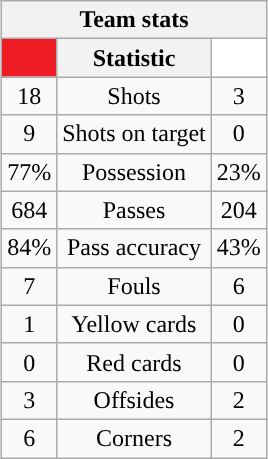<table class="wikitable" style="margin-left: auto; margin-right: auto; border: none; text-align:center;">
<tr>
<th colspan=3>Team stats</th>
</tr>
<tr>
<th style="background: #ee1d24; color: #ffff00;"> <a href='#'></a></th>
<th>Statistic</th>
<th style="background: #FFFFFF; color: #0029CC;"> <a href='#'></a></th>
</tr>
<tr>
<td>18</td>
<td>Shots</td>
<td>3</td>
</tr>
<tr>
<td>9</td>
<td>Shots on target</td>
<td>0</td>
</tr>
<tr>
<td>77%</td>
<td>Possession</td>
<td>23%</td>
</tr>
<tr>
<td>684</td>
<td>Passes</td>
<td>204</td>
</tr>
<tr>
<td>84%</td>
<td>Pass accuracy</td>
<td>43%</td>
</tr>
<tr>
<td>7</td>
<td>Fouls</td>
<td>6</td>
</tr>
<tr>
<td>1</td>
<td>Yellow cards</td>
<td>0</td>
</tr>
<tr>
<td>0</td>
<td>Red cards</td>
<td>0</td>
</tr>
<tr>
<td>3</td>
<td>Offsides</td>
<td>2</td>
</tr>
<tr>
<td>6</td>
<td>Corners</td>
<td>2</td>
</tr>
</table>
